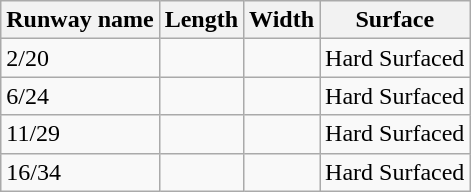<table class="wikitable">
<tr>
<th>Runway name</th>
<th>Length</th>
<th>Width</th>
<th>Surface</th>
</tr>
<tr>
<td>2/20</td>
<td></td>
<td></td>
<td>Hard Surfaced</td>
</tr>
<tr>
<td>6/24</td>
<td></td>
<td></td>
<td>Hard Surfaced</td>
</tr>
<tr>
<td>11/29</td>
<td></td>
<td></td>
<td>Hard Surfaced</td>
</tr>
<tr>
<td>16/34</td>
<td></td>
<td></td>
<td>Hard Surfaced</td>
</tr>
</table>
